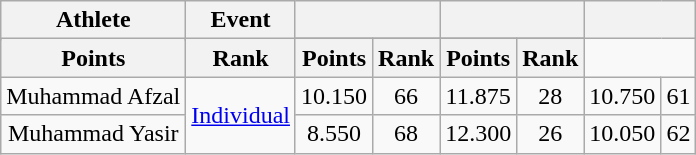<table class=wikitable "style=font-size:95%">
<tr>
<th rowspan=2>Athlete</th>
<th rowspan=2>Event</th>
<th colspan=2></th>
<th colspan=2></th>
<th colspan=2></th>
</tr>
<tr style="font-size:95%">
</tr>
<tr>
<th>Points</th>
<th>Rank</th>
<th>Points</th>
<th>Rank</th>
<th>Points</th>
<th>Rank</th>
</tr>
<tr align=center>
<td>Muhammad Afzal</td>
<td rowspan=2><a href='#'>Individual</a></td>
<td>10.150</td>
<td>66</td>
<td>11.875</td>
<td>28</td>
<td>10.750</td>
<td>61</td>
</tr>
<tr align=center>
<td>Muhammad Yasir</td>
<td>8.550</td>
<td>68</td>
<td>12.300</td>
<td>26</td>
<td>10.050</td>
<td>62</td>
</tr>
</table>
